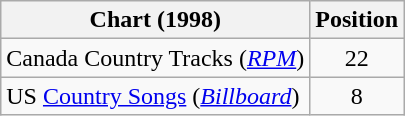<table class="wikitable sortable">
<tr>
<th scope="col">Chart (1998)</th>
<th scope="col">Position</th>
</tr>
<tr>
<td>Canada Country Tracks (<em><a href='#'>RPM</a></em>)</td>
<td align="center">22</td>
</tr>
<tr>
<td>US <a href='#'>Country Songs</a> (<em><a href='#'>Billboard</a></em>)</td>
<td align="center">8</td>
</tr>
</table>
